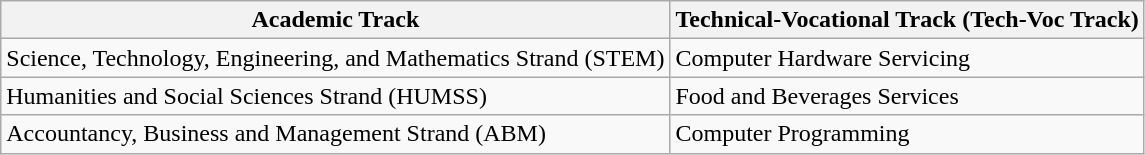<table class="wikitable">
<tr>
<th>Academic Track</th>
<th>Technical-Vocational Track (Tech-Voc Track)</th>
</tr>
<tr>
<td>Science, Technology, Engineering, and Mathematics Strand (STEM)</td>
<td>Computer Hardware Servicing</td>
</tr>
<tr>
<td>Humanities and Social Sciences Strand (HUMSS)</td>
<td>Food and Beverages Services</td>
</tr>
<tr>
<td>Accountancy, Business and Management Strand (ABM)</td>
<td>Computer Programming</td>
</tr>
</table>
